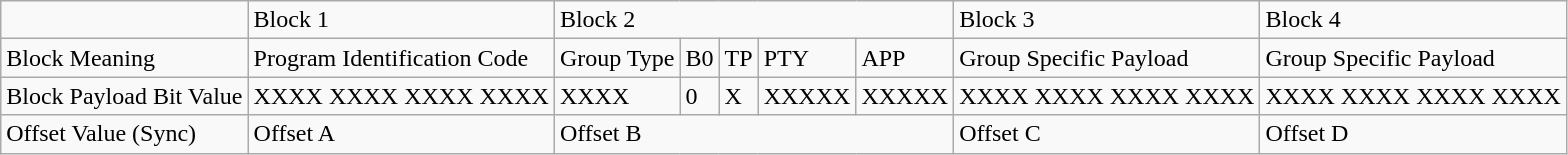<table class="wikitable">
<tr>
<td></td>
<td>Block 1</td>
<td colspan="5">Block 2</td>
<td>Block 3</td>
<td>Block 4</td>
</tr>
<tr>
<td>Block Meaning</td>
<td>Program Identification Code</td>
<td>Group Type</td>
<td>B0</td>
<td>TP</td>
<td>PTY</td>
<td>APP</td>
<td>Group Specific Payload</td>
<td>Group Specific Payload</td>
</tr>
<tr>
<td>Block Payload Bit Value</td>
<td>XXXX XXXX XXXX XXXX</td>
<td>XXXX</td>
<td>0</td>
<td>X</td>
<td>XXXXX</td>
<td>XXXXX</td>
<td>XXXX XXXX XXXX XXXX</td>
<td>XXXX XXXX XXXX XXXX</td>
</tr>
<tr>
<td>Offset Value (Sync)</td>
<td>Offset A</td>
<td colspan="5">Offset B</td>
<td>Offset C</td>
<td>Offset D</td>
</tr>
</table>
